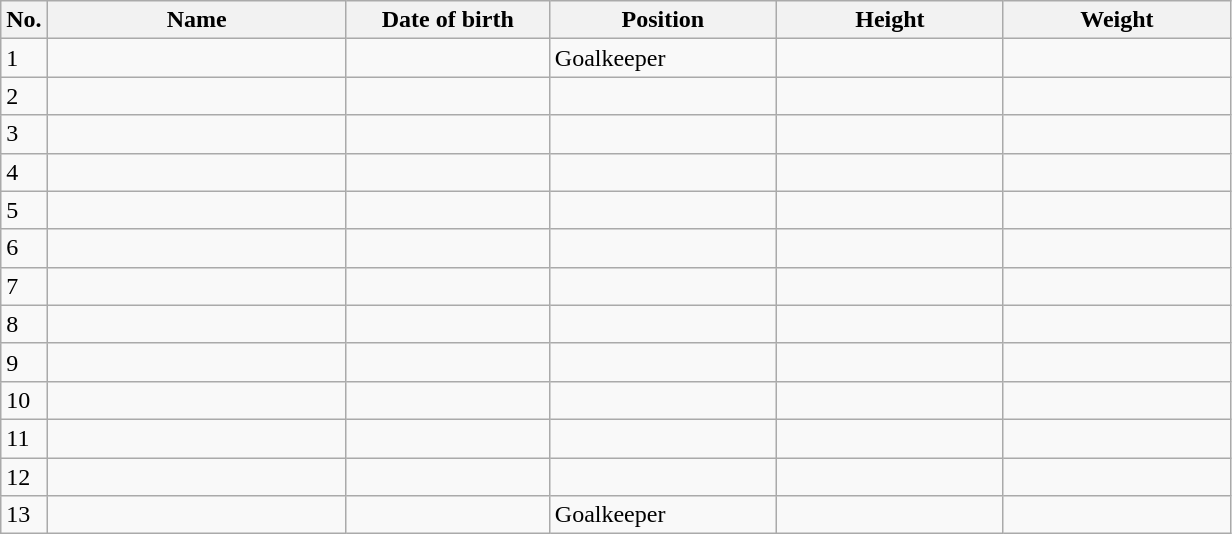<table class=wikitable sortable style=font-size:100%; text-align:center;>
<tr>
<th>No.</th>
<th style=width:12em>Name</th>
<th style=width:8em>Date of birth</th>
<th style=width:9em>Position</th>
<th style=width:9em>Height</th>
<th style=width:9em>Weight</th>
</tr>
<tr>
<td>1</td>
<td align=left></td>
<td align=right></td>
<td>Goalkeeper</td>
<td></td>
<td></td>
</tr>
<tr>
<td>2</td>
<td align=left></td>
<td align=right></td>
<td></td>
<td></td>
<td></td>
</tr>
<tr>
<td>3</td>
<td align=left></td>
<td align=right></td>
<td></td>
<td></td>
<td></td>
</tr>
<tr>
<td>4</td>
<td align=left></td>
<td align=right></td>
<td></td>
<td></td>
<td></td>
</tr>
<tr>
<td>5</td>
<td align=left></td>
<td align=right></td>
<td></td>
<td></td>
<td></td>
</tr>
<tr>
<td>6</td>
<td align=left></td>
<td align=right></td>
<td></td>
<td></td>
<td></td>
</tr>
<tr>
<td>7</td>
<td align=left></td>
<td align=right></td>
<td></td>
<td></td>
<td></td>
</tr>
<tr>
<td>8</td>
<td align=left></td>
<td align=right></td>
<td></td>
<td></td>
<td></td>
</tr>
<tr>
<td>9</td>
<td align=left></td>
<td align=right></td>
<td></td>
<td></td>
<td></td>
</tr>
<tr>
<td>10</td>
<td align=left></td>
<td align=right></td>
<td></td>
<td></td>
<td></td>
</tr>
<tr>
<td>11</td>
<td align=left></td>
<td align=right></td>
<td></td>
<td></td>
<td></td>
</tr>
<tr>
<td>12</td>
<td align=left></td>
<td align=right></td>
<td></td>
<td></td>
<td></td>
</tr>
<tr>
<td>13</td>
<td align=left></td>
<td align=right></td>
<td>Goalkeeper</td>
<td></td>
<td></td>
</tr>
</table>
